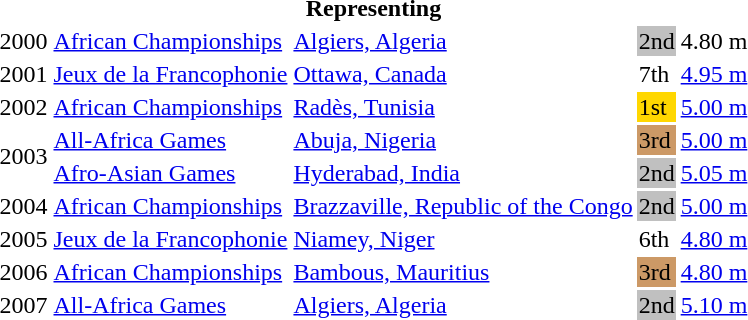<table>
<tr>
<th colspan="5">Representing </th>
</tr>
<tr>
<td>2000</td>
<td><a href='#'>African Championships</a></td>
<td><a href='#'>Algiers, Algeria</a></td>
<td bgcolor=silver>2nd</td>
<td>4.80 m</td>
</tr>
<tr>
<td>2001</td>
<td><a href='#'>Jeux de la Francophonie</a></td>
<td><a href='#'>Ottawa, Canada</a></td>
<td>7th</td>
<td><a href='#'>4.95 m</a></td>
</tr>
<tr>
<td>2002</td>
<td><a href='#'>African Championships</a></td>
<td><a href='#'>Radès, Tunisia</a></td>
<td bgcolor=gold>1st</td>
<td><a href='#'>5.00 m</a></td>
</tr>
<tr>
<td rowspan=2>2003</td>
<td><a href='#'>All-Africa Games</a></td>
<td><a href='#'>Abuja, Nigeria</a></td>
<td bgcolor=cc9966>3rd</td>
<td><a href='#'>5.00 m</a></td>
</tr>
<tr>
<td><a href='#'>Afro-Asian Games</a></td>
<td><a href='#'>Hyderabad, India</a></td>
<td bgcolor=silver>2nd</td>
<td><a href='#'>5.05 m</a></td>
</tr>
<tr>
<td>2004</td>
<td><a href='#'>African Championships</a></td>
<td><a href='#'>Brazzaville, Republic of the Congo</a></td>
<td bgcolor=silver>2nd</td>
<td><a href='#'>5.00 m</a></td>
</tr>
<tr>
<td>2005</td>
<td><a href='#'>Jeux de la Francophonie</a></td>
<td><a href='#'>Niamey, Niger</a></td>
<td>6th</td>
<td><a href='#'>4.80 m</a></td>
</tr>
<tr>
<td>2006</td>
<td><a href='#'>African Championships</a></td>
<td><a href='#'>Bambous, Mauritius</a></td>
<td bgcolor=cc9966>3rd</td>
<td><a href='#'>4.80 m</a></td>
</tr>
<tr>
<td>2007</td>
<td><a href='#'>All-Africa Games</a></td>
<td><a href='#'>Algiers, Algeria</a></td>
<td bgcolor=silver>2nd</td>
<td><a href='#'>5.10 m</a></td>
</tr>
</table>
